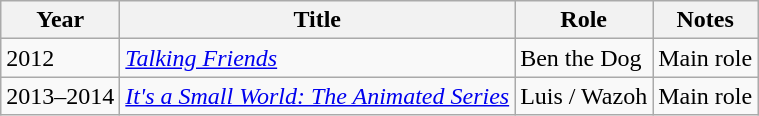<table class="wikitable sortable">
<tr>
<th>Year</th>
<th>Title</th>
<th>Role</th>
<th class="unsortable">Notes</th>
</tr>
<tr>
<td>2012</td>
<td><em><a href='#'>Talking Friends</a></em></td>
<td>Ben the Dog</td>
<td>Main role</td>
</tr>
<tr>
<td>2013–2014</td>
<td><em><a href='#'>It's a Small World: The Animated Series</a></td>
<td>Luis / Wazoh</td>
<td>Main role</td>
</tr>
</table>
